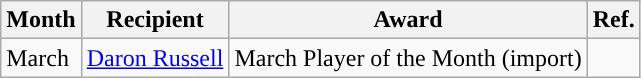<table class="wikitable">
<tr>
<th>Month</th>
<th>Recipient</th>
<th>Award</th>
<th>Ref.</th>
</tr>
<tr>
<td>March</td>
<td><a href='#'>Daron Russell</a></td>
<td>March Player of the Month (import)</td>
<td></td>
</tr>
</table>
